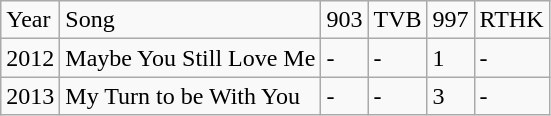<table class="wikitable">
<tr>
<td>Year</td>
<td>Song</td>
<td>903</td>
<td>TVB</td>
<td>997</td>
<td>RTHK</td>
</tr>
<tr>
<td>2012</td>
<td>Maybe You Still Love Me </td>
<td>-</td>
<td>-</td>
<td>1</td>
<td>-</td>
</tr>
<tr>
<td>2013</td>
<td>My Turn to be With You </td>
<td>-</td>
<td>-</td>
<td>3</td>
<td>-</td>
</tr>
</table>
